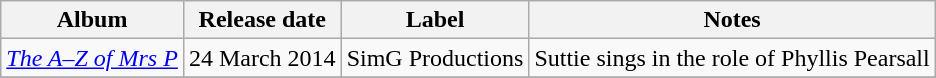<table class="wikitable">
<tr>
<th>Album</th>
<th>Release date</th>
<th>Label</th>
<th>Notes</th>
</tr>
<tr>
<td><em><a href='#'>The A–Z of Mrs P</a></em></td>
<td>24 March 2014</td>
<td>SimG Productions</td>
<td>Suttie sings in the role of Phyllis Pearsall</td>
</tr>
<tr>
</tr>
</table>
